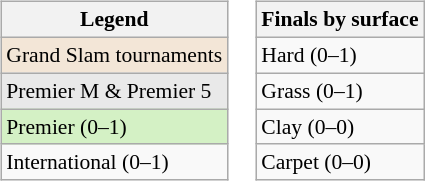<table>
<tr valign=top>
<td><br><table class=wikitable style=font-size:90%>
<tr>
<th>Legend</th>
</tr>
<tr>
<td bgcolor=#f3e6d7>Grand Slam tournaments</td>
</tr>
<tr>
<td bgcolor=#e9e9e9>Premier M & Premier 5</td>
</tr>
<tr>
<td bgcolor=#d4f1c5>Premier (0–1)</td>
</tr>
<tr>
<td>International (0–1)</td>
</tr>
</table>
</td>
<td><br><table class=wikitable style=font-size:90%>
<tr>
<th>Finals by surface</th>
</tr>
<tr>
<td>Hard (0–1)</td>
</tr>
<tr>
<td>Grass (0–1)</td>
</tr>
<tr>
<td>Clay (0–0)</td>
</tr>
<tr>
<td>Carpet (0–0)</td>
</tr>
</table>
</td>
</tr>
</table>
